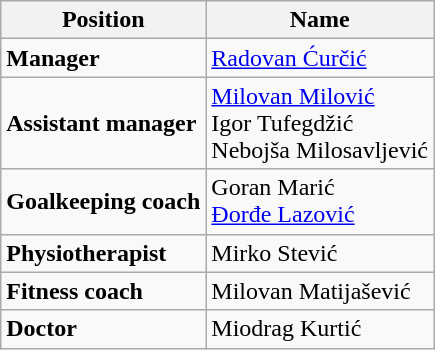<table class="wikitable">
<tr>
<th>Position</th>
<th>Name</th>
</tr>
<tr>
<td><strong>Manager</strong></td>
<td> <a href='#'>Radovan Ćurčić</a></td>
</tr>
<tr>
<td><strong>Assistant manager</strong></td>
<td> <a href='#'>Milovan Milović</a> <br>  Igor Tufegdžić <br>  Nebojša Milosavljević</td>
</tr>
<tr>
<td><strong>Goalkeeping coach</strong></td>
<td> Goran Marić <br>  <a href='#'>Đorđe Lazović</a></td>
</tr>
<tr>
<td><strong>Physiotherapist</strong></td>
<td> Mirko Stević</td>
</tr>
<tr>
<td><strong>Fitness coach</strong></td>
<td> Milovan Matijašević</td>
</tr>
<tr>
<td><strong>Doctor</strong></td>
<td> Miodrag Kurtić</td>
</tr>
</table>
